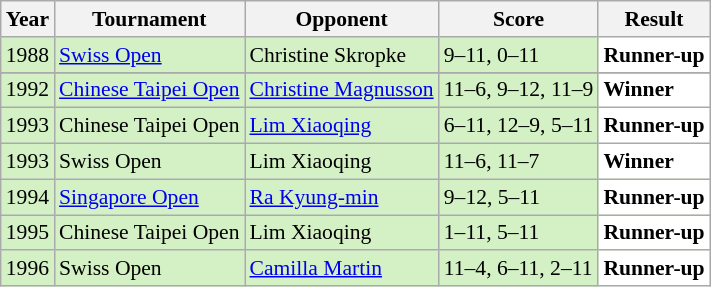<table class="sortable wikitable" style="font-size: 90%;">
<tr>
<th>Year</th>
<th>Tournament</th>
<th>Opponent</th>
<th>Score</th>
<th>Result</th>
</tr>
<tr style="background:#D4F1C5">
<td align="center">1988</td>
<td align="left"><a href='#'>Swiss Open</a></td>
<td align="left"> Christine Skropke</td>
<td align="left">9–11, 0–11</td>
<td style="text-align:left; background:white"> <strong>Runner-up</strong></td>
</tr>
<tr>
</tr>
<tr style="background:#D4F1C5">
<td align="center">1992</td>
<td align="left"><a href='#'>Chinese Taipei Open</a></td>
<td align="left"> <a href='#'>Christine Magnusson</a></td>
<td align="left">11–6, 9–12, 11–9</td>
<td style="text-align:left; background:white"> <strong>Winner</strong></td>
</tr>
<tr style="background:#D4F1C5">
<td align="center">1993</td>
<td align="left">Chinese Taipei Open</td>
<td align="left"> <a href='#'>Lim Xiaoqing</a></td>
<td align="left">6–11, 12–9, 5–11</td>
<td style="text-align:left; background:white"> <strong>Runner-up</strong></td>
</tr>
<tr style="background:#D4F1C5">
<td align="center">1993</td>
<td align="left">Swiss Open</td>
<td align="left"> Lim Xiaoqing</td>
<td align="left">11–6, 11–7</td>
<td style="text-align:left; background:white"> <strong>Winner</strong></td>
</tr>
<tr style="background:#D4F1C5">
<td align="center">1994</td>
<td align="left"><a href='#'>Singapore Open</a></td>
<td align="left"> <a href='#'>Ra Kyung-min</a></td>
<td align="left">9–12, 5–11</td>
<td style="text-align:left; background:white"> <strong>Runner-up</strong></td>
</tr>
<tr style="background:#D4F1C5">
<td align="center">1995</td>
<td align="left">Chinese Taipei Open</td>
<td align="left"> Lim Xiaoqing</td>
<td align="left">1–11, 5–11</td>
<td style="text-align:left; background:white"> <strong>Runner-up</strong></td>
</tr>
<tr style="background:#D4F1C5">
<td align="center">1996</td>
<td align="left">Swiss Open</td>
<td align="left"> <a href='#'>Camilla Martin</a></td>
<td align="left">11–4, 6–11, 2–11</td>
<td style="text-align:left; background:white"> <strong>Runner-up</strong></td>
</tr>
</table>
